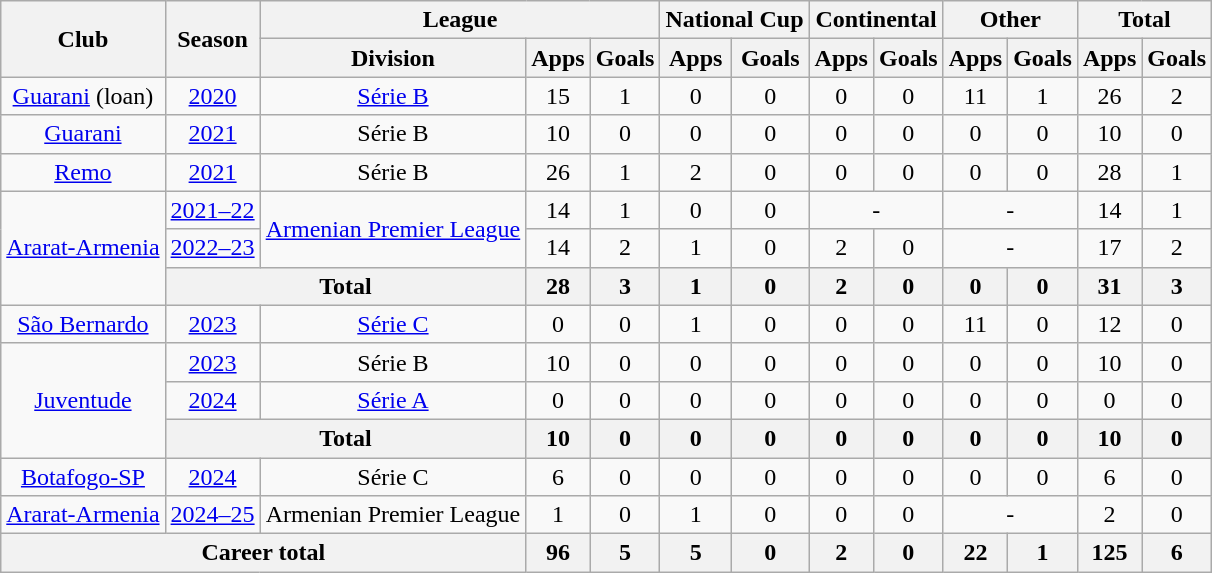<table class="wikitable" style="text-align:center">
<tr>
<th rowspan="2">Club</th>
<th rowspan="2">Season</th>
<th colspan="3">League</th>
<th colspan="2">National Cup</th>
<th colspan="2">Continental</th>
<th colspan="2">Other</th>
<th colspan="2">Total</th>
</tr>
<tr>
<th>Division</th>
<th>Apps</th>
<th>Goals</th>
<th>Apps</th>
<th>Goals</th>
<th>Apps</th>
<th>Goals</th>
<th>Apps</th>
<th>Goals</th>
<th>Apps</th>
<th>Goals</th>
</tr>
<tr>
<td><a href='#'>Guarani</a> (loan)</td>
<td><a href='#'>2020</a></td>
<td><a href='#'>Série B</a></td>
<td>15</td>
<td>1</td>
<td>0</td>
<td>0</td>
<td>0</td>
<td>0</td>
<td>11</td>
<td>1</td>
<td>26</td>
<td>2</td>
</tr>
<tr>
<td><a href='#'>Guarani</a></td>
<td><a href='#'>2021</a></td>
<td>Série B</td>
<td>10</td>
<td>0</td>
<td>0</td>
<td>0</td>
<td>0</td>
<td>0</td>
<td>0</td>
<td>0</td>
<td>10</td>
<td>0</td>
</tr>
<tr>
<td><a href='#'>Remo</a></td>
<td><a href='#'>2021</a></td>
<td>Série B</td>
<td>26</td>
<td>1</td>
<td>2</td>
<td>0</td>
<td>0</td>
<td>0</td>
<td>0</td>
<td>0</td>
<td>28</td>
<td>1</td>
</tr>
<tr>
<td rowspan="3"><a href='#'>Ararat-Armenia</a></td>
<td><a href='#'>2021–22</a></td>
<td rowspan="2"><a href='#'>Armenian Premier League</a></td>
<td>14</td>
<td>1</td>
<td>0</td>
<td>0</td>
<td colspan="2">-</td>
<td colspan="2">-</td>
<td>14</td>
<td>1</td>
</tr>
<tr>
<td><a href='#'>2022–23</a></td>
<td>14</td>
<td>2</td>
<td>1</td>
<td>0</td>
<td>2</td>
<td>0</td>
<td colspan="2">-</td>
<td>17</td>
<td>2</td>
</tr>
<tr>
<th colspan="2">Total</th>
<th>28</th>
<th>3</th>
<th>1</th>
<th>0</th>
<th>2</th>
<th>0</th>
<th>0</th>
<th>0</th>
<th>31</th>
<th>3</th>
</tr>
<tr>
<td><a href='#'>São Bernardo</a></td>
<td><a href='#'>2023</a></td>
<td><a href='#'>Série C</a></td>
<td>0</td>
<td>0</td>
<td>1</td>
<td>0</td>
<td>0</td>
<td>0</td>
<td>11</td>
<td>0</td>
<td>12</td>
<td>0</td>
</tr>
<tr>
<td rowspan="3"><a href='#'>Juventude</a></td>
<td><a href='#'>2023</a></td>
<td>Série B</td>
<td>10</td>
<td>0</td>
<td>0</td>
<td>0</td>
<td>0</td>
<td>0</td>
<td>0</td>
<td>0</td>
<td>10</td>
<td>0</td>
</tr>
<tr>
<td><a href='#'>2024</a></td>
<td><a href='#'>Série A</a></td>
<td>0</td>
<td>0</td>
<td>0</td>
<td>0</td>
<td>0</td>
<td>0</td>
<td>0</td>
<td>0</td>
<td>0</td>
<td>0</td>
</tr>
<tr>
<th colspan="2">Total</th>
<th>10</th>
<th>0</th>
<th>0</th>
<th>0</th>
<th>0</th>
<th>0</th>
<th>0</th>
<th>0</th>
<th>10</th>
<th>0</th>
</tr>
<tr>
<td><a href='#'>Botafogo-SP</a></td>
<td><a href='#'>2024</a></td>
<td>Série C</td>
<td>6</td>
<td>0</td>
<td>0</td>
<td>0</td>
<td>0</td>
<td>0</td>
<td>0</td>
<td>0</td>
<td>6</td>
<td>0</td>
</tr>
<tr>
<td><a href='#'>Ararat-Armenia</a></td>
<td><a href='#'>2024–25</a></td>
<td>Armenian Premier League</td>
<td>1</td>
<td>0</td>
<td>1</td>
<td>0</td>
<td>0</td>
<td>0</td>
<td colspan="2">-</td>
<td>2</td>
<td>0</td>
</tr>
<tr>
<th colspan="3">Career total</th>
<th>96</th>
<th>5</th>
<th>5</th>
<th>0</th>
<th>2</th>
<th>0</th>
<th>22</th>
<th>1</th>
<th>125</th>
<th>6</th>
</tr>
</table>
